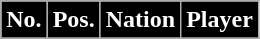<table class="wikitable sortable">
<tr>
<th style="background:#000000; color:#FFFFFF;" scope="col">No.</th>
<th style="background:#000000; color:#FFFFFF;" scope="col">Pos.</th>
<th style="background:#000000; color:#FFFFFF;" scope="col">Nation</th>
<th style="background:#000000; color:#FFFFFF;" scope="col">Player</th>
</tr>
<tr>
</tr>
</table>
